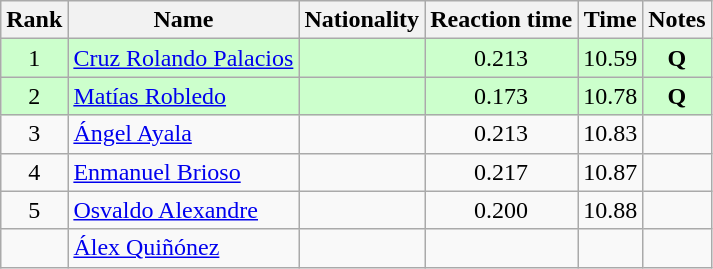<table class="wikitable sortable" style="text-align:center">
<tr>
<th>Rank</th>
<th>Name</th>
<th>Nationality</th>
<th>Reaction time</th>
<th>Time</th>
<th>Notes</th>
</tr>
<tr bgcolor=ccffcc>
<td>1</td>
<td align=left><a href='#'>Cruz Rolando Palacios</a></td>
<td align=left></td>
<td>0.213</td>
<td>10.59</td>
<td><strong>Q</strong></td>
</tr>
<tr bgcolor=ccffcc>
<td>2</td>
<td align=left><a href='#'>Matías Robledo</a></td>
<td align=left></td>
<td>0.173</td>
<td>10.78</td>
<td><strong>Q</strong></td>
</tr>
<tr>
<td>3</td>
<td align=left><a href='#'>Ángel Ayala</a></td>
<td align=left></td>
<td>0.213</td>
<td>10.83</td>
<td></td>
</tr>
<tr>
<td>4</td>
<td align=left><a href='#'>Enmanuel Brioso</a></td>
<td align=left></td>
<td>0.217</td>
<td>10.87</td>
<td></td>
</tr>
<tr>
<td>5</td>
<td align=left><a href='#'>Osvaldo Alexandre</a></td>
<td align=left></td>
<td>0.200</td>
<td>10.88</td>
<td></td>
</tr>
<tr>
<td></td>
<td align=left><a href='#'>Álex Quiñónez</a></td>
<td align=left></td>
<td></td>
<td></td>
<td></td>
</tr>
</table>
